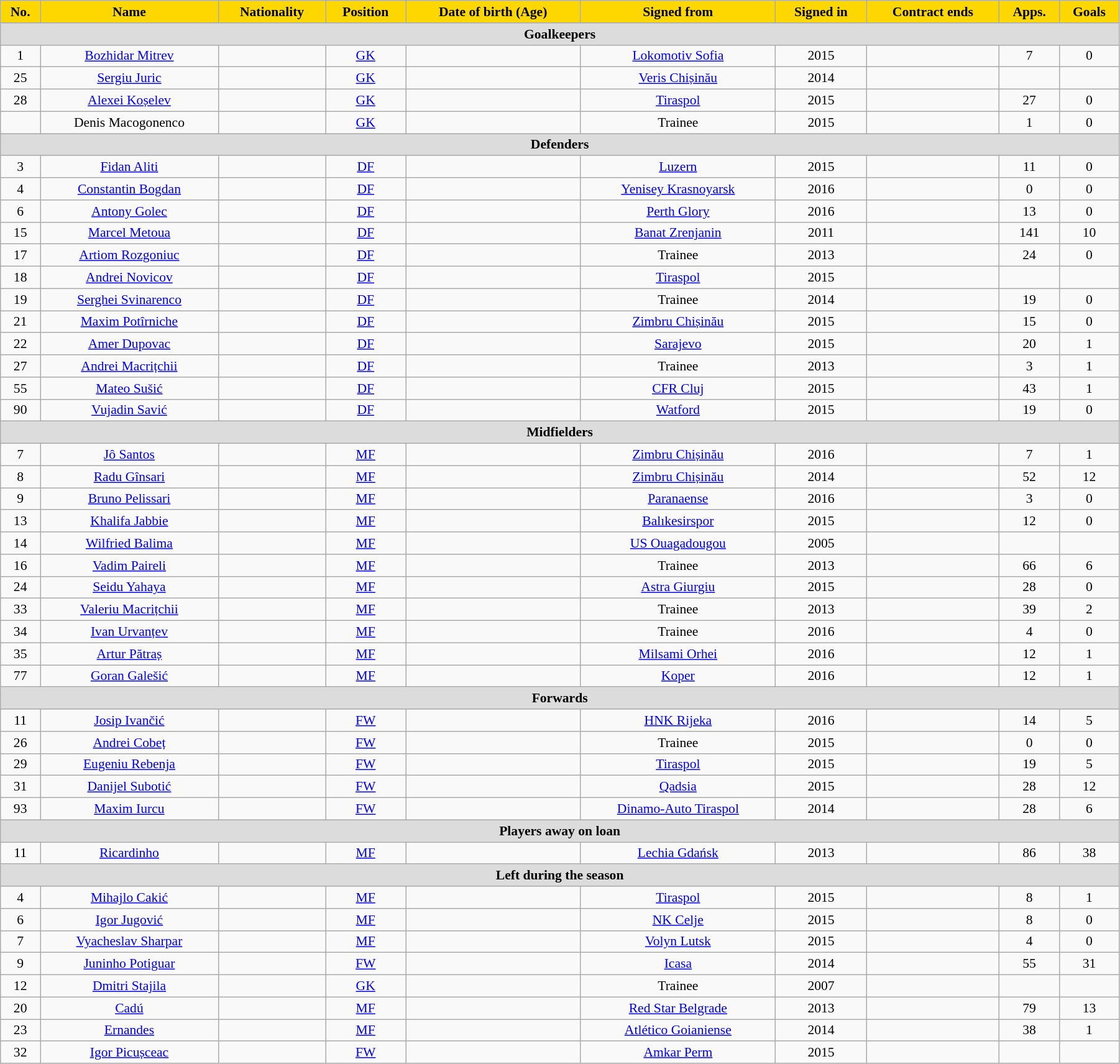<table class="wikitable"  style="text-align:center; font-size:90%; width:95%;">
<tr>
<th style="background:gold; color:black; text-align:center;">No.</th>
<th style="background:gold; color:black; text-align:center;">Name</th>
<th style="background:gold; color:black; text-align:center;">Nationality</th>
<th style="background:gold; color:black; text-align:center;">Position</th>
<th style="background:gold; color:black; text-align:center;">Date of birth (Age)</th>
<th style="background:gold; color:black; text-align:center;">Signed from</th>
<th style="background:gold; color:black; text-align:center;">Signed in</th>
<th style="background:gold; color:black; text-align:center;">Contract ends</th>
<th style="background:gold; color:black; text-align:center;">Apps.</th>
<th style="background:gold; color:black; text-align:center;">Goals</th>
</tr>
<tr>
<th colspan=11  style="background:#dcdcdc; text-align:center;">Goalkeepers</th>
</tr>
<tr>
<td>1</td>
<td><a href='#'>Bozhidar Mitrev</a></td>
<td></td>
<td><a href='#'>GK</a></td>
<td></td>
<td><a href='#'>Lokomotiv Sofia</a></td>
<td>2015</td>
<td></td>
<td>7</td>
<td>0</td>
</tr>
<tr>
<td>25</td>
<td><a href='#'>Sergiu Juric</a></td>
<td></td>
<td><a href='#'>GK</a></td>
<td></td>
<td><a href='#'>Veris Chișinău</a></td>
<td>2014</td>
<td></td>
<td></td>
<td></td>
</tr>
<tr>
<td>28</td>
<td><a href='#'>Alexei Koșelev</a></td>
<td></td>
<td><a href='#'>GK</a></td>
<td></td>
<td><a href='#'>Tiraspol</a></td>
<td>2015</td>
<td></td>
<td>27</td>
<td>0</td>
</tr>
<tr>
<td></td>
<td>Denis Macogonenco</td>
<td></td>
<td><a href='#'>GK</a></td>
<td></td>
<td>Trainee</td>
<td>2015</td>
<td></td>
<td>1</td>
<td>0</td>
</tr>
<tr>
<th colspan=11  style="background:#dcdcdc; text-align:center;">Defenders</th>
</tr>
<tr>
<td>3</td>
<td><a href='#'>Fidan Aliti</a></td>
<td></td>
<td><a href='#'>DF</a></td>
<td></td>
<td><a href='#'>Luzern</a></td>
<td>2015</td>
<td></td>
<td>11</td>
<td>0</td>
</tr>
<tr>
<td>4</td>
<td><a href='#'>Constantin Bogdan</a></td>
<td></td>
<td><a href='#'>DF</a></td>
<td></td>
<td><a href='#'>Yenisey Krasnoyarsk</a></td>
<td>2016</td>
<td></td>
<td>0</td>
<td>0</td>
</tr>
<tr>
<td>6</td>
<td><a href='#'>Antony Golec</a></td>
<td></td>
<td><a href='#'>DF</a></td>
<td></td>
<td><a href='#'>Perth Glory</a></td>
<td>2016</td>
<td></td>
<td>13</td>
<td>0</td>
</tr>
<tr>
<td>15</td>
<td><a href='#'>Marcel Metoua</a></td>
<td></td>
<td><a href='#'>DF</a></td>
<td></td>
<td><a href='#'>Banat Zrenjanin</a></td>
<td>2011</td>
<td></td>
<td>141</td>
<td>10</td>
</tr>
<tr>
<td>17</td>
<td><a href='#'>Artiom Rozgoniuc</a></td>
<td></td>
<td><a href='#'>DF</a></td>
<td></td>
<td>Trainee</td>
<td>2013</td>
<td></td>
<td>24</td>
<td>0</td>
</tr>
<tr>
<td>18</td>
<td><a href='#'>Andrei Novicov</a></td>
<td></td>
<td><a href='#'>DF</a></td>
<td></td>
<td><a href='#'>Tiraspol</a></td>
<td>2015</td>
<td></td>
<td></td>
<td></td>
</tr>
<tr>
<td>19</td>
<td><a href='#'>Serghei Svinarenco</a></td>
<td></td>
<td><a href='#'>DF</a></td>
<td></td>
<td>Trainee</td>
<td>2014</td>
<td></td>
<td>19</td>
<td>0</td>
</tr>
<tr>
<td>21</td>
<td><a href='#'>Maxim Potîrniche</a></td>
<td></td>
<td><a href='#'>DF</a></td>
<td></td>
<td><a href='#'>Zimbru Chișinău</a></td>
<td>2015</td>
<td></td>
<td>15</td>
<td>0</td>
</tr>
<tr>
<td>22</td>
<td><a href='#'>Amer Dupovac</a></td>
<td></td>
<td><a href='#'>DF</a></td>
<td></td>
<td><a href='#'>Sarajevo</a></td>
<td>2015</td>
<td></td>
<td>20</td>
<td>1</td>
</tr>
<tr>
<td>27</td>
<td><a href='#'>Andrei Macrițchii</a></td>
<td></td>
<td><a href='#'>DF</a></td>
<td></td>
<td>Trainee</td>
<td>2013</td>
<td></td>
<td>3</td>
<td>1</td>
</tr>
<tr>
<td>55</td>
<td><a href='#'>Mateo Sušić</a></td>
<td></td>
<td><a href='#'>DF</a></td>
<td></td>
<td><a href='#'>CFR Cluj</a></td>
<td>2015</td>
<td></td>
<td>43</td>
<td>1</td>
</tr>
<tr>
<td>90</td>
<td><a href='#'>Vujadin Savić</a></td>
<td></td>
<td><a href='#'>DF</a></td>
<td></td>
<td><a href='#'>Watford</a></td>
<td>2015</td>
<td></td>
<td>19</td>
<td>0</td>
</tr>
<tr>
<th colspan=11  style="background:#dcdcdc; text-align:center;">Midfielders</th>
</tr>
<tr>
<td>7</td>
<td><a href='#'>Jô Santos</a></td>
<td></td>
<td><a href='#'>MF</a></td>
<td></td>
<td><a href='#'>Zimbru Chișinău</a></td>
<td>2016</td>
<td></td>
<td>7</td>
<td>1</td>
</tr>
<tr>
<td>8</td>
<td><a href='#'>Radu Gînsari</a></td>
<td></td>
<td><a href='#'>MF</a></td>
<td></td>
<td><a href='#'>Zimbru Chișinău</a></td>
<td>2014</td>
<td></td>
<td>52</td>
<td>12</td>
</tr>
<tr>
<td>9</td>
<td><a href='#'>Bruno Pelissari</a></td>
<td></td>
<td><a href='#'>MF</a></td>
<td></td>
<td><a href='#'>Paranaense</a></td>
<td>2016</td>
<td></td>
<td>3</td>
<td>0</td>
</tr>
<tr>
<td>13</td>
<td><a href='#'>Khalifa Jabbie</a></td>
<td></td>
<td><a href='#'>MF</a></td>
<td></td>
<td><a href='#'>Balıkesirspor</a></td>
<td>2015</td>
<td></td>
<td>12</td>
<td>0</td>
</tr>
<tr>
<td>14</td>
<td><a href='#'>Wilfried Balima</a></td>
<td></td>
<td><a href='#'>MF</a></td>
<td></td>
<td><a href='#'>US Ouagadougou</a></td>
<td>2005</td>
<td></td>
<td></td>
<td></td>
</tr>
<tr>
<td>16</td>
<td><a href='#'>Vadim Paireli</a></td>
<td></td>
<td><a href='#'>MF</a></td>
<td></td>
<td>Trainee</td>
<td>2013</td>
<td></td>
<td>66</td>
<td>6</td>
</tr>
<tr>
<td>24</td>
<td><a href='#'>Seidu Yahaya</a></td>
<td></td>
<td><a href='#'>MF</a></td>
<td></td>
<td><a href='#'>Astra Giurgiu</a></td>
<td>2015</td>
<td></td>
<td>28</td>
<td>0</td>
</tr>
<tr>
<td>33</td>
<td><a href='#'>Valeriu Macrițchii</a></td>
<td></td>
<td><a href='#'>MF</a></td>
<td></td>
<td>Trainee</td>
<td>2013</td>
<td></td>
<td>39</td>
<td>2</td>
</tr>
<tr>
<td>34</td>
<td><a href='#'>Ivan Urvanțev</a></td>
<td></td>
<td><a href='#'>MF</a></td>
<td></td>
<td>Trainee</td>
<td>2016</td>
<td></td>
<td>4</td>
<td>0</td>
</tr>
<tr>
<td>35</td>
<td><a href='#'>Artur Pătraș</a></td>
<td></td>
<td><a href='#'>MF</a></td>
<td></td>
<td><a href='#'>Milsami Orhei</a></td>
<td>2016</td>
<td></td>
<td>12</td>
<td>1</td>
</tr>
<tr>
<td>77</td>
<td><a href='#'>Goran Galešić</a></td>
<td></td>
<td><a href='#'>MF</a></td>
<td></td>
<td><a href='#'>Koper</a></td>
<td>2016</td>
<td></td>
<td>12</td>
<td>1</td>
</tr>
<tr>
<th colspan=11  style="background:#dcdcdc; text-align:center;">Forwards</th>
</tr>
<tr>
<td>11</td>
<td><a href='#'>Josip Ivančić</a></td>
<td></td>
<td><a href='#'>FW</a></td>
<td></td>
<td><a href='#'>HNK Rijeka</a></td>
<td>2016</td>
<td></td>
<td>14</td>
<td>5</td>
</tr>
<tr>
<td>26</td>
<td><a href='#'>Andrei Cobeț</a></td>
<td></td>
<td><a href='#'>FW</a></td>
<td></td>
<td>Trainee</td>
<td>2015</td>
<td></td>
<td>0</td>
<td>0</td>
</tr>
<tr>
<td>29</td>
<td><a href='#'>Eugeniu Rebenja</a></td>
<td></td>
<td><a href='#'>FW</a></td>
<td></td>
<td><a href='#'>Tiraspol</a></td>
<td>2015</td>
<td></td>
<td>19</td>
<td>5</td>
</tr>
<tr>
<td>31</td>
<td><a href='#'>Danijel Subotić</a></td>
<td></td>
<td><a href='#'>FW</a></td>
<td></td>
<td><a href='#'>Qadsia</a></td>
<td>2015</td>
<td></td>
<td>28</td>
<td>12</td>
</tr>
<tr>
<td>93</td>
<td><a href='#'>Maxim Iurcu</a></td>
<td></td>
<td><a href='#'>FW</a></td>
<td></td>
<td><a href='#'>Dinamo-Auto Tiraspol</a></td>
<td>2014</td>
<td></td>
<td>28</td>
<td>6</td>
</tr>
<tr>
<th colspan=11  style="background:#dcdcdc; text-align:center;">Players away on loan</th>
</tr>
<tr>
<td>11</td>
<td><a href='#'>Ricardinho</a></td>
<td></td>
<td><a href='#'>MF</a></td>
<td></td>
<td><a href='#'>Lechia Gdańsk</a></td>
<td>2013</td>
<td></td>
<td>86</td>
<td>38</td>
</tr>
<tr>
<th colspan=11  style="background:#dcdcdc; text-align:center;">Left during the season</th>
</tr>
<tr>
<td>4</td>
<td><a href='#'>Mihajlo Cakić</a></td>
<td></td>
<td><a href='#'>MF</a></td>
<td></td>
<td><a href='#'>Tiraspol</a></td>
<td>2015</td>
<td></td>
<td>8</td>
<td>1</td>
</tr>
<tr>
<td>6</td>
<td><a href='#'>Igor Jugović</a></td>
<td></td>
<td><a href='#'>MF</a></td>
<td></td>
<td><a href='#'>NK Celje</a></td>
<td>2015</td>
<td></td>
<td>8</td>
<td>0</td>
</tr>
<tr>
<td>7</td>
<td><a href='#'>Vyacheslav Sharpar</a></td>
<td></td>
<td><a href='#'>MF</a></td>
<td></td>
<td><a href='#'>Volyn Lutsk</a></td>
<td>2015</td>
<td></td>
<td>4</td>
<td>0</td>
</tr>
<tr>
<td>9</td>
<td><a href='#'>Juninho Potiguar</a></td>
<td></td>
<td><a href='#'>FW</a></td>
<td></td>
<td><a href='#'>Icasa</a></td>
<td>2014</td>
<td></td>
<td>55</td>
<td>31</td>
</tr>
<tr>
<td>12</td>
<td><a href='#'>Dmitri Stajila</a></td>
<td></td>
<td><a href='#'>GK</a></td>
<td></td>
<td>Trainee</td>
<td>2007</td>
<td></td>
<td></td>
<td></td>
</tr>
<tr>
<td>20</td>
<td><a href='#'>Cadú</a></td>
<td></td>
<td><a href='#'>MF</a></td>
<td></td>
<td><a href='#'>Red Star Belgrade</a></td>
<td>2013</td>
<td></td>
<td>79</td>
<td>13</td>
</tr>
<tr>
<td>23</td>
<td><a href='#'>Ernandes</a></td>
<td></td>
<td><a href='#'>MF</a></td>
<td></td>
<td><a href='#'>Atlético Goianiense</a></td>
<td>2014</td>
<td></td>
<td>38</td>
<td>1</td>
</tr>
<tr>
<td>32</td>
<td><a href='#'>Igor Picușceac</a></td>
<td></td>
<td><a href='#'>FW</a></td>
<td></td>
<td><a href='#'>Amkar Perm</a></td>
<td>2015</td>
<td></td>
<td></td>
<td></td>
</tr>
</table>
